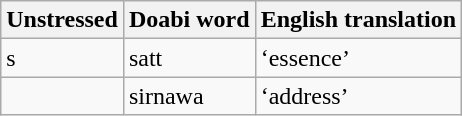<table class="wikitable">
<tr>
<th>Unstressed</th>
<th>Doabi word</th>
<th>English translation</th>
</tr>
<tr>
<td>s</td>
<td>satt</td>
<td>‘essence’</td>
</tr>
<tr>
<td></td>
<td>sirnawa</td>
<td>‘address’</td>
</tr>
</table>
